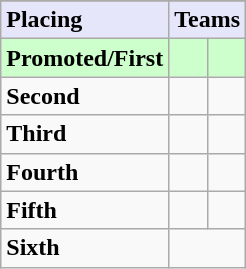<table class=wikitable>
<tr>
</tr>
<tr style="background: #E6E6FA;">
<td><strong>Placing</strong></td>
<td colspan="2" style="text-align:center"><strong>Teams</strong></td>
</tr>
<tr style="background: #ccffcc;">
<td><strong>Promoted/First</strong></td>
<td><strong></strong></td>
<td><strong></strong></td>
</tr>
<tr>
<td><strong>Second</strong></td>
<td></td>
<td></td>
</tr>
<tr>
<td><strong>Third</strong></td>
<td></td>
<td></td>
</tr>
<tr>
<td><strong>Fourth</strong></td>
<td></td>
<td></td>
</tr>
<tr>
<td><strong>Fifth</strong></td>
<td></td>
<td></td>
</tr>
<tr>
<td><strong>Sixth</strong></td>
<td colspan=2></td>
</tr>
</table>
